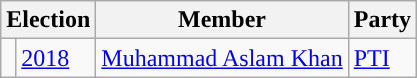<table class="wikitable">
<tr>
<th colspan="2">Election</th>
<th>Member</th>
<th>Party</th>
</tr>
<tr>
<td style="background-color: "></td>
<td><a href='#'>2018</a></td>
<td><a href='#'>Muhammad Aslam Khan</a></td>
<td><a href='#'>PTI</a></td>
</tr>
</table>
